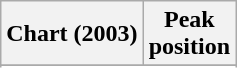<table class="wikitable sortable">
<tr>
<th>Chart (2003)</th>
<th>Peak<br>position</th>
</tr>
<tr>
</tr>
<tr>
</tr>
</table>
